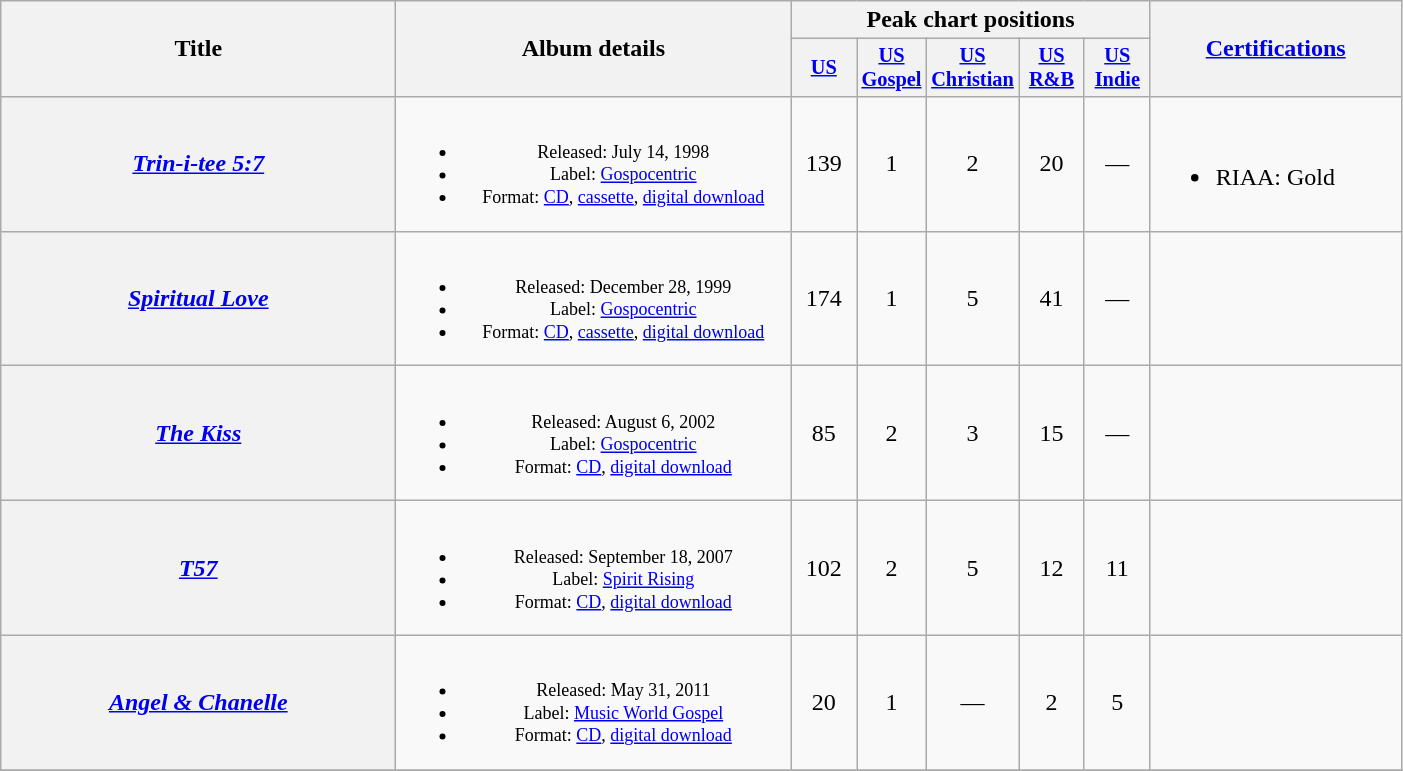<table class="wikitable plainrowheaders" style="text-align:center;" border="1">
<tr>
<th scope="col" rowspan="2" style="width:16em;">Title</th>
<th scope="col" rowspan="2" style="width:16em;">Album details</th>
<th scope="col" colspan="5">Peak chart positions</th>
<th scope="col" rowspan="2" style="width:10em;"><a href='#'>Certifications</a></th>
</tr>
<tr>
<th scope="col" style="width:2.75em;font-size:85%;"><a href='#'>US</a><br></th>
<th scope="col" style="width:2.75em;font-size:85%;"><a href='#'>US Gospel</a><br></th>
<th scope="col" style="width:2.75em;font-size:85%;"><a href='#'>US Christian</a><br></th>
<th scope="col" style="width:2.75em;font-size:85%;"><a href='#'>US R&B</a><br></th>
<th scope="col" style="width:2.75em;font-size:85%;"><a href='#'>US Indie</a><br></th>
</tr>
<tr>
<th scope="row"><em><a href='#'>Trin-i-tee 5:7</a></em></th>
<td style="font-size:12px;"><br><ul><li>Released: July 14, 1998</li><li>Label: <a href='#'>Gospocentric</a></li><li>Format: <a href='#'>CD</a>, <a href='#'>cassette</a>, <a href='#'>digital download</a></li></ul></td>
<td>139</td>
<td>1</td>
<td>2</td>
<td>20</td>
<td>—</td>
<td align="left"><br><ul><li>RIAA: Gold</li></ul></td>
</tr>
<tr>
<th scope="row"><em><a href='#'>Spiritual Love</a></em></th>
<td style="font-size:12px;"><br><ul><li>Released: December 28, 1999</li><li>Label: <a href='#'>Gospocentric</a></li><li>Format: <a href='#'>CD</a>, <a href='#'>cassette</a>, <a href='#'>digital download</a></li></ul></td>
<td>174</td>
<td>1</td>
<td>5</td>
<td>41</td>
<td>—</td>
<td align="left"></td>
</tr>
<tr>
<th scope="row"><em><a href='#'>The Kiss</a></em></th>
<td style="font-size:12px;"><br><ul><li>Released: August 6, 2002</li><li>Label: <a href='#'>Gospocentric</a></li><li>Format: <a href='#'>CD</a>, <a href='#'>digital download</a></li></ul></td>
<td>85</td>
<td>2</td>
<td>3</td>
<td>15</td>
<td>—</td>
<td align="left"></td>
</tr>
<tr>
<th scope="row"><em><a href='#'>T57</a></em></th>
<td style="font-size:12px;"><br><ul><li>Released: September 18, 2007</li><li>Label: <a href='#'>Spirit Rising</a></li><li>Format: <a href='#'>CD</a>, <a href='#'>digital download</a></li></ul></td>
<td>102</td>
<td>2</td>
<td>5</td>
<td>12</td>
<td>11</td>
<td align="left"></td>
</tr>
<tr>
<th scope="row"><em><a href='#'>Angel & Chanelle</a></em></th>
<td style="font-size:12px;"><br><ul><li>Released: May 31, 2011</li><li>Label: <a href='#'>Music World Gospel</a></li><li>Format: <a href='#'>CD</a>, <a href='#'>digital download</a></li></ul></td>
<td>20</td>
<td>1</td>
<td>—</td>
<td>2</td>
<td>5</td>
<td align="left"></td>
</tr>
<tr>
</tr>
</table>
